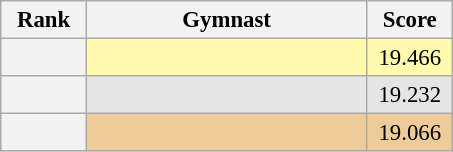<table class="wikitable sortable" style="text-align:center; font-size:95%">
<tr>
<th scope="col" style="width:50px;">Rank</th>
<th scope="col" style="width:180px;">Gymnast</th>
<th scope="col" style="width:50px;">Score</th>
</tr>
<tr style="background:#fffcaf;">
<th scope=row style="text-align:center"></th>
<td style="text-align:left;"></td>
<td>19.466</td>
</tr>
<tr style="background:#e5e5e5;">
<th scope=row style="text-align:center"></th>
<td style="text-align:left;"></td>
<td>19.232</td>
</tr>
<tr style="background:#ec9;">
<th scope=row style="text-align:center"></th>
<td style="text-align:left;"></td>
<td>19.066</td>
</tr>
</table>
